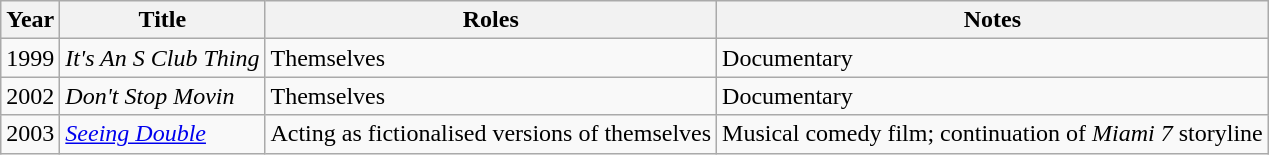<table class="wikitable sortable">
<tr>
<th>Year</th>
<th>Title</th>
<th>Roles</th>
<th>Notes</th>
</tr>
<tr>
<td>1999</td>
<td><em>It's An S Club Thing</em></td>
<td>Themselves</td>
<td>Documentary</td>
</tr>
<tr>
<td>2002</td>
<td><em>Don't Stop Movin</em></td>
<td>Themselves</td>
<td>Documentary</td>
</tr>
<tr>
<td>2003</td>
<td><em><a href='#'>Seeing Double</a></em></td>
<td>Acting as fictionalised versions of themselves</td>
<td>Musical comedy film; continuation of <em>Miami 7</em> storyline</td>
</tr>
</table>
